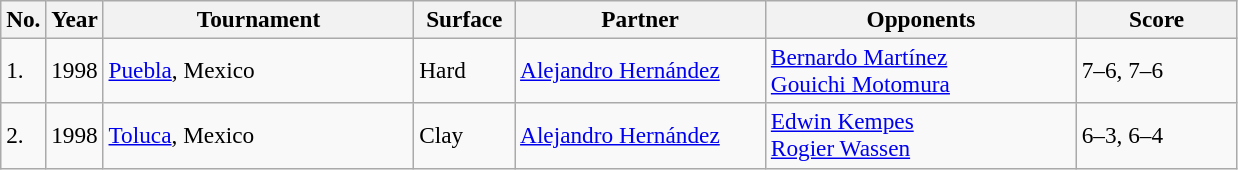<table class="sortable wikitable" style=font-size:97%>
<tr>
<th width=20>No.</th>
<th width=30>Year</th>
<th width=200>Tournament</th>
<th width=60>Surface</th>
<th width=160>Partner</th>
<th width=200>Opponents</th>
<th style="width:100px" class="unsortable">Score</th>
</tr>
<tr>
<td>1.</td>
<td>1998</td>
<td><a href='#'>Puebla</a>, Mexico</td>
<td>Hard</td>
<td> <a href='#'>Alejandro Hernández</a></td>
<td> <a href='#'>Bernardo Martínez</a><br> <a href='#'>Gouichi Motomura</a></td>
<td>7–6, 7–6</td>
</tr>
<tr>
<td>2.</td>
<td>1998</td>
<td><a href='#'>Toluca</a>, Mexico</td>
<td>Clay</td>
<td> <a href='#'>Alejandro Hernández</a></td>
<td> <a href='#'>Edwin Kempes</a><br> <a href='#'>Rogier Wassen</a></td>
<td>6–3, 6–4</td>
</tr>
</table>
